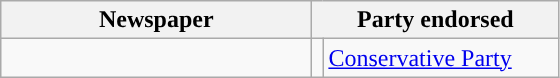<table class="wikitable">
<tr>
<th width=200px>Newspaper</th>
<th colspan=2>Party endorsed</th>
</tr>
<tr>
<td></td>
<td style="background-color: "></td>
<td width=150px><a href='#'>Conservative Party</a></td>
</tr>
</table>
